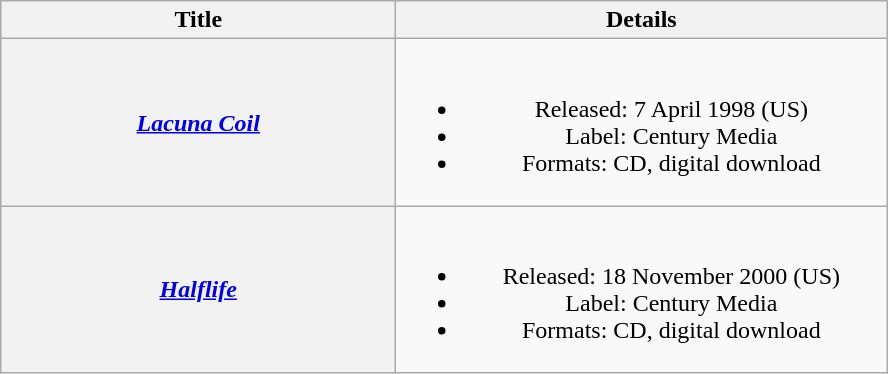<table class="wikitable plainrowheaders" style="text-align:center;">
<tr>
<th scope="col" style="width:16em;">Title</th>
<th scope="col" style="width:20em;">Details</th>
</tr>
<tr>
<th scope="row"><em><a href='#'>Lacuna Coil</a></em></th>
<td><br><ul><li>Released: 7 April 1998 <span>(US)</span></li><li>Label: Century Media</li><li>Formats: CD, digital download</li></ul></td>
</tr>
<tr>
<th scope="row"><em><a href='#'>Halflife</a></em></th>
<td><br><ul><li>Released: 18 November 2000 <span>(US)</span></li><li>Label: Century Media</li><li>Formats: CD, digital download</li></ul></td>
</tr>
</table>
